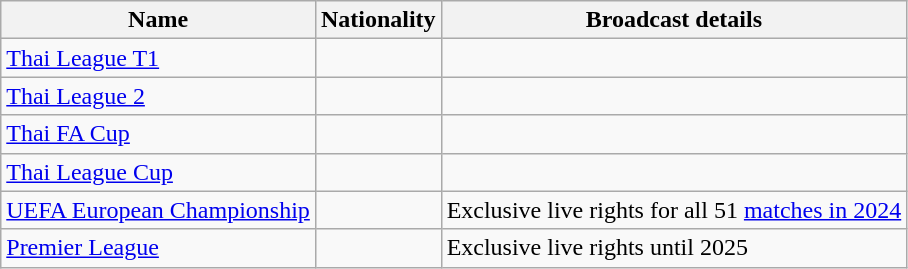<table class="wikitable">
<tr>
<th>Name</th>
<th>Nationality</th>
<th>Broadcast details</th>
</tr>
<tr>
<td><a href='#'>Thai League T1</a></td>
<td></td>
<td></td>
</tr>
<tr>
<td><a href='#'>Thai League 2</a></td>
<td></td>
<td></td>
</tr>
<tr>
<td><a href='#'>Thai FA Cup</a></td>
<td></td>
<td></td>
</tr>
<tr>
<td><a href='#'>Thai League Cup</a></td>
<td></td>
<td></td>
</tr>
<tr>
<td><a href='#'>UEFA European Championship</a></td>
<td></td>
<td>Exclusive live rights for all 51 <a href='#'>matches in 2024</a></td>
</tr>
<tr>
<td><a href='#'>Premier League</a></td>
<td></td>
<td>Exclusive live rights until 2025</td>
</tr>
</table>
